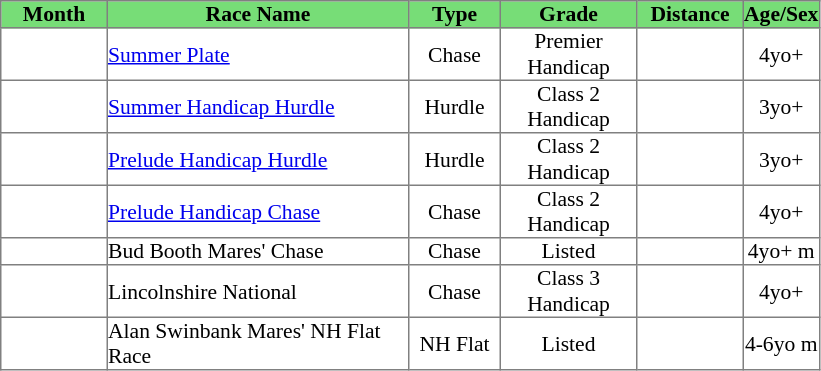<table class = "sortable" | border="1" cellpadding="0" style="border-collapse: collapse; font-size:90%">
<tr bgcolor="#77dd77" align="center">
<th style="width:70px">Month</th>
<th style="width:200px">Race Name</th>
<th style="width:60px">Type</th>
<th style="width:90px">Grade</th>
<th style="width:70px">Distance</th>
<th style="width:40px">Age/Sex</th>
</tr>
<tr>
<td style="text-align:center"></td>
<td><a href='#'>Summer Plate</a></td>
<td style="text-align:center">Chase</td>
<td style="text-align:center">Premier Handicap</td>
<td style="text-align:center"></td>
<td style="text-align:center">4yo+</td>
</tr>
<tr>
<td style="text-align:center"></td>
<td><a href='#'>Summer Handicap Hurdle</a></td>
<td style="text-align:center">Hurdle</td>
<td style="text-align:center">Class 2 Handicap</td>
<td style="text-align:center"></td>
<td style="text-align:center">3yo+</td>
</tr>
<tr>
<td style="text-align:center"></td>
<td><a href='#'>Prelude Handicap Hurdle</a></td>
<td style="text-align:center">Hurdle</td>
<td style="text-align:center">Class 2 Handicap</td>
<td style="text-align:center"></td>
<td style="text-align:center">3yo+</td>
</tr>
<tr>
<td style="text-align:center"></td>
<td><a href='#'>Prelude Handicap Chase</a></td>
<td style="text-align:center">Chase</td>
<td style="text-align:center">Class 2 Handicap</td>
<td style="text-align:center"></td>
<td style="text-align:center">4yo+</td>
</tr>
<tr>
<td style="text-align:center"></td>
<td>Bud Booth Mares' Chase</td>
<td style="text-align:center">Chase</td>
<td style="text-align:center">Listed</td>
<td style="text-align:center"></td>
<td style="text-align:center">4yo+ m</td>
</tr>
<tr>
<td style="text-align:center"></td>
<td>Lincolnshire National</td>
<td style="text-align:center">Chase</td>
<td style="text-align:center">Class 3 Handicap</td>
<td style="text-align:center"></td>
<td style="text-align:center">4yo+</td>
</tr>
<tr>
<td style="text-align:center"></td>
<td>Alan Swinbank Mares' NH Flat Race</td>
<td style="text-align:center">NH Flat</td>
<td style="text-align:center">Listed</td>
<td style="text-align:center"></td>
<td style="text-align:center">4-6yo m</td>
</tr>
</table>
